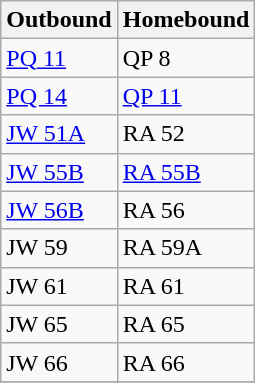<table class="wikitable" style="text-align:left">
<tr>
<th>Outbound</th>
<th>Homebound</th>
</tr>
<tr>
<td><a href='#'>PQ 11</a></td>
<td>QP 8</td>
</tr>
<tr>
<td><a href='#'>PQ 14</a></td>
<td><a href='#'>QP 11</a></td>
</tr>
<tr>
<td><a href='#'>JW 51A</a></td>
<td>RA 52</td>
</tr>
<tr>
<td><a href='#'>JW 55B</a></td>
<td><a href='#'>RA 55B</a></td>
</tr>
<tr>
<td><a href='#'>JW 56B</a></td>
<td>RA 56</td>
</tr>
<tr>
<td>JW 59</td>
<td>RA 59A</td>
</tr>
<tr>
<td>JW 61</td>
<td>RA 61</td>
</tr>
<tr>
<td>JW 65</td>
<td>RA 65</td>
</tr>
<tr>
<td>JW 66</td>
<td>RA 66</td>
</tr>
<tr>
</tr>
</table>
